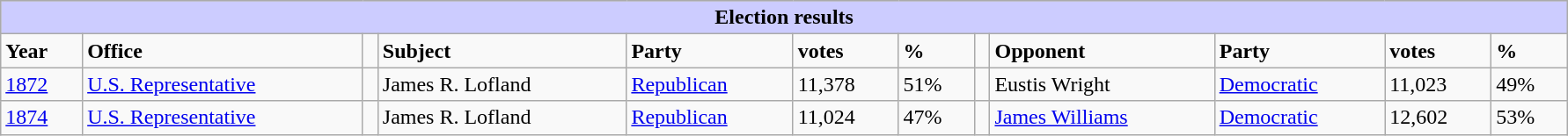<table class=wikitable style="width: 94%" style="text-align: center;" align="center">
<tr bgcolor=#cccccc>
<th colspan=12 style="background: #ccccff;">Election results</th>
</tr>
<tr>
<td><strong>Year</strong></td>
<td><strong>Office</strong></td>
<td></td>
<td><strong>Subject</strong></td>
<td><strong>Party</strong></td>
<td><strong>votes</strong></td>
<td><strong>%</strong></td>
<td></td>
<td><strong>Opponent</strong></td>
<td><strong>Party</strong></td>
<td><strong>votes</strong></td>
<td><strong>%</strong></td>
</tr>
<tr>
<td><a href='#'>1872</a></td>
<td><a href='#'>U.S. Representative</a></td>
<td></td>
<td>James R. Lofland</td>
<td><a href='#'>Republican</a></td>
<td>11,378</td>
<td>51%</td>
<td></td>
<td>Eustis Wright</td>
<td><a href='#'>Democratic</a></td>
<td>11,023</td>
<td>49%</td>
</tr>
<tr>
<td><a href='#'>1874</a></td>
<td><a href='#'>U.S. Representative</a></td>
<td></td>
<td>James R. Lofland</td>
<td><a href='#'>Republican</a></td>
<td>11,024</td>
<td>47%</td>
<td></td>
<td><a href='#'>James Williams</a></td>
<td><a href='#'>Democratic</a></td>
<td>12,602</td>
<td>53%</td>
</tr>
</table>
